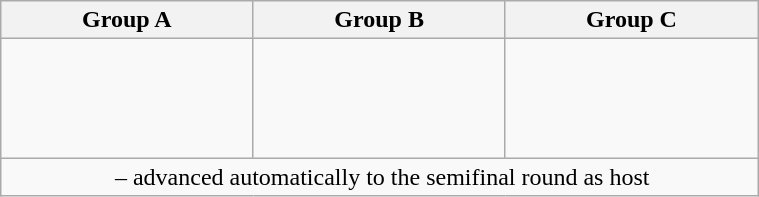<table class="wikitable" width=40%>
<tr>
<th width=33%>Group A</th>
<th width=33%>Group B</th>
<th width=33%>Group C</th>
</tr>
<tr>
<td><br><br>
<br>
<br>
</td>
<td><br><br>
<br>
<br>
</td>
<td><br><br>
<br>
<br>
</td>
</tr>
<tr>
<td align=center colspan=3> – advanced automatically to the semifinal round as host</td>
</tr>
</table>
